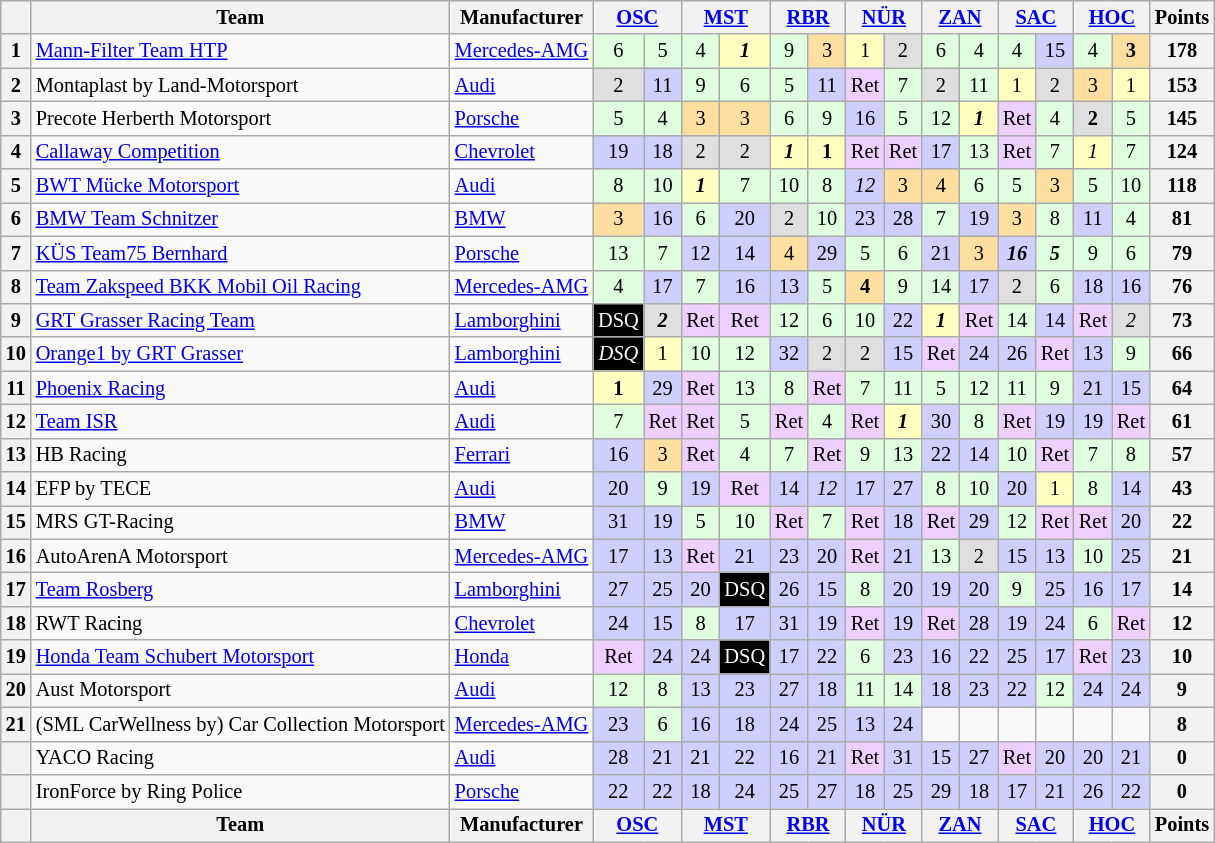<table class="wikitable" style="font-size: 85%; text-align:center;">
<tr>
<th></th>
<th>Team</th>
<th>Manufacturer</th>
<th colspan=2><a href='#'>OSC</a><br></th>
<th colspan=2><a href='#'>MST</a><br></th>
<th colspan=2><a href='#'>RBR</a><br></th>
<th colspan=2><a href='#'>NÜR</a><br></th>
<th colspan=2><a href='#'>ZAN</a><br></th>
<th colspan=2><a href='#'>SAC</a><br></th>
<th colspan=2><a href='#'>HOC</a><br></th>
<th>Points</th>
</tr>
<tr>
<th>1</th>
<td align=left> <a href='#'>Mann-Filter Team HTP</a></td>
<td align=left><a href='#'>Mercedes-AMG</a></td>
<td style="background:#DFFFDF;">6</td>
<td style="background:#DFFFDF;">5</td>
<td style="background:#DFFFDF;">4</td>
<td style="background:#FFFFBF;"><strong><em>1</em></strong></td>
<td style="background:#DFFFDF;">9</td>
<td style="background:#FFDF9F;">3</td>
<td style="background:#FFFFBF;">1</td>
<td style="background:#DFDFDF;">2</td>
<td style="background:#DFFFDF;">6</td>
<td style="background:#DFFFDF;">4</td>
<td style="background:#DFFFDF;">4</td>
<td style="background:#CFCFFF;">15</td>
<td style="background:#DFFFDF;">4</td>
<td style="background:#FFDF9F;"><strong>3</strong></td>
<th>178</th>
</tr>
<tr>
<th>2</th>
<td align=left> Montaplast by Land-Motorsport</td>
<td align=left><a href='#'>Audi</a></td>
<td style="background:#DFDFDF;">2</td>
<td style="background:#CFCFFF;">11</td>
<td style="background:#DFFFDF;">9</td>
<td style="background:#DFFFDF;">6</td>
<td style="background:#DFFFDF;">5</td>
<td style="background:#CFCFFF;">11</td>
<td style="background:#EFCFFF;">Ret</td>
<td style="background:#DFFFDF;">7</td>
<td style="background:#DFDFDF;">2</td>
<td style="background:#DFFFDF;">11</td>
<td style="background:#FFFFBF;">1</td>
<td style="background:#DFDFDF;">2</td>
<td style="background:#FFDF9F;">3</td>
<td style="background:#FFFFBF;">1</td>
<th>153</th>
</tr>
<tr>
<th>3</th>
<td align=left> Precote Herberth Motorsport</td>
<td align=left><a href='#'>Porsche</a></td>
<td style="background:#DFFFDF;">5</td>
<td style="background:#DFFFDF;">4</td>
<td style="background:#FFDF9F;">3</td>
<td style="background:#FFDF9F;">3</td>
<td style="background:#DFFFDF;">6</td>
<td style="background:#DFFFDF;">9</td>
<td style="background:#CFCFFF;">16</td>
<td style="background:#DFFFDF;">5</td>
<td style="background:#DFFFDF;">12</td>
<td style="background:#FFFFBF;"><strong><em>1</em></strong></td>
<td style="background:#EFCFFF;">Ret</td>
<td style="background:#DFFFDF;">4</td>
<td style="background:#DFDFDF;"><strong>2</strong></td>
<td style="background:#DFFFDF;">5</td>
<th>145</th>
</tr>
<tr>
<th>4</th>
<td align=left> <a href='#'>Callaway Competition</a></td>
<td align=left><a href='#'>Chevrolet</a></td>
<td style="background:#CFCFFF;">19</td>
<td style="background:#CFCFFF;">18</td>
<td style="background:#DFDFDF;">2</td>
<td style="background:#DFDFDF;">2</td>
<td style="background:#FFFFBF;"><strong><em>1</em></strong></td>
<td style="background:#FFFFBF;"><strong>1</strong></td>
<td style="background:#EFCFFF;">Ret</td>
<td style="background:#EFCFFF;">Ret</td>
<td style="background:#CFCFFF;">17</td>
<td style="background:#DFFFDF;">13</td>
<td style="background:#EFCFFF;">Ret</td>
<td style="background:#DFFFDF;">7</td>
<td style="background:#FFFFBF;"><em>1</em></td>
<td style="background:#DFFFDF;">7</td>
<th>124</th>
</tr>
<tr>
<th>5</th>
<td align=left> <a href='#'>BWT Mücke Motorsport</a></td>
<td align=left><a href='#'>Audi</a></td>
<td style="background:#DFFFDF;">8</td>
<td style="background:#DFFFDF;">10</td>
<td style="background:#FFFFBF;"><strong><em>1</em></strong></td>
<td style="background:#DFFFDF;">7</td>
<td style="background:#DFFFDF;">10</td>
<td style="background:#DFFFDF;">8</td>
<td style="background:#CFCFFF;"><em>12</em></td>
<td style="background:#FFDF9F;">3</td>
<td style="background:#FFDF9F;">4</td>
<td style="background:#DFFFDF;">6</td>
<td style="background:#DFFFDF;">5</td>
<td style="background:#FFDF9F;">3</td>
<td style="background:#DFFFDF;">5</td>
<td style="background:#DFFFDF;">10</td>
<th>118</th>
</tr>
<tr>
<th>6</th>
<td align=left> <a href='#'>BMW Team Schnitzer</a></td>
<td align=left><a href='#'>BMW</a></td>
<td style="background:#FFDF9F;">3</td>
<td style="background:#CFCFFF;">16</td>
<td style="background:#DFFFDF;">6</td>
<td style="background:#CFCFFF;">20</td>
<td style="background:#DFDFDF;">2</td>
<td style="background:#DFFFDF;">10</td>
<td style="background:#CFCFFF;">23</td>
<td style="background:#CFCFFF;">28</td>
<td style="background:#DFFFDF;">7</td>
<td style="background:#CFCFFF;">19</td>
<td style="background:#FFDF9F;">3</td>
<td style="background:#DFFFDF;">8</td>
<td style="background:#CFCFFF;">11</td>
<td style="background:#DFFFDF;">4</td>
<th>81</th>
</tr>
<tr>
<th>7</th>
<td align=left> <a href='#'>KÜS Team75 Bernhard</a></td>
<td align=left><a href='#'>Porsche</a></td>
<td style="background:#DFFFDF;">13</td>
<td style="background:#DFFFDF;">7</td>
<td style="background:#CFCFFF;">12</td>
<td style="background:#CFCFFF;">14</td>
<td style="background:#FFDF9F;">4</td>
<td style="background:#CFCFFF;">29</td>
<td style="background:#DFFFDF;">5</td>
<td style="background:#DFFFDF;">6</td>
<td style="background:#CFCFFF;">21</td>
<td style="background:#FFDF9F;">3</td>
<td style="background:#CFCFFF;"><strong><em>16</em></strong></td>
<td style="background:#DFFFDF;"><strong><em>5</em></strong></td>
<td style="background:#DFFFDF;">9</td>
<td style="background:#DFFFDF;">6</td>
<th>79</th>
</tr>
<tr>
<th>8</th>
<td align=left> <a href='#'>Team Zakspeed BKK Mobil Oil Racing</a></td>
<td align=left><a href='#'>Mercedes-AMG</a></td>
<td style="background:#DFFFDF;">4</td>
<td style="background:#CFCFFF;">17</td>
<td style="background:#DFFFDF;">7</td>
<td style="background:#CFCFFF;">16</td>
<td style="background:#CFCFFF;">13</td>
<td style="background:#DFFFDF;">5</td>
<td style="background:#FFDF9F;"><strong>4</strong></td>
<td style="background:#DFFFDF;">9</td>
<td style="background:#DFFFDF;">14</td>
<td style="background:#CFCFFF;">17</td>
<td style="background:#DFDFDF;">2</td>
<td style="background:#DFFFDF;">6</td>
<td style="background:#CFCFFF;">18</td>
<td style="background:#CFCFFF;">16</td>
<th>76</th>
</tr>
<tr>
<th>9</th>
<td align=left> <a href='#'>GRT Grasser Racing Team</a></td>
<td align=left><a href='#'>Lamborghini</a></td>
<td style="background:#000000; color:white;">DSQ</td>
<td style="background:#DFDFDF;"><strong><em>2</em></strong></td>
<td style="background:#EFCFFF;">Ret</td>
<td style="background:#EFCFFF;">Ret</td>
<td style="background:#DFFFDF;">12</td>
<td style="background:#DFFFDF;">6</td>
<td style="background:#DFFFDF;">10</td>
<td style="background:#CFCFFF;">22</td>
<td style="background:#FFFFBF;"><strong><em>1</em></strong></td>
<td style="background:#EFCFFF;">Ret</td>
<td style="background:#DFFFDF;">14</td>
<td style="background:#CFCFFF;">14</td>
<td style="background:#EFCFFF;">Ret</td>
<td style="background:#DFDFDF;"><em>2</em></td>
<th>73</th>
</tr>
<tr>
<th>10</th>
<td align=left> <a href='#'>Orange1 by GRT Grasser</a></td>
<td align=left><a href='#'>Lamborghini</a></td>
<td style="background:#000000; color:white;"><em>DSQ</em></td>
<td style="background:#FFFFBF;">1</td>
<td style="background:#DFFFDF;">10</td>
<td style="background:#DFFFDF;">12</td>
<td style="background:#CFCFFF;">32</td>
<td style="background:#DFDFDF;">2</td>
<td style="background:#DFDFDF;">2</td>
<td style="background:#CFCFFF;">15</td>
<td style="background:#EFCFFF;">Ret</td>
<td style="background:#CFCFFF;">24</td>
<td style="background:#CFCFFF;">26</td>
<td style="background:#EFCFFF;">Ret</td>
<td style="background:#CFCFFF;">13</td>
<td style="background:#DFFFDF;">9</td>
<th>66</th>
</tr>
<tr>
<th>11</th>
<td align=left> <a href='#'>Phoenix Racing</a></td>
<td align=left><a href='#'>Audi</a></td>
<td style="background:#FFFFBF;"><strong>1</strong></td>
<td style="background:#CFCFFF;">29</td>
<td style="background:#EFCFFF;">Ret</td>
<td style="background:#DFFFDF;">13</td>
<td style="background:#DFFFDF;">8</td>
<td style="background:#EFCFFF;">Ret</td>
<td style="background:#DFFFDF;">7</td>
<td style="background:#DFFFDF;">11</td>
<td style="background:#DFFFDF;">5</td>
<td style="background:#DFFFDF;">12</td>
<td style="background:#DFFFDF;">11</td>
<td style="background:#DFFFDF;">9</td>
<td style="background:#CFCFFF;">21</td>
<td style="background:#CFCFFF;">15</td>
<th>64</th>
</tr>
<tr>
<th>12</th>
<td align=left> <a href='#'>Team ISR</a></td>
<td align=left><a href='#'>Audi</a></td>
<td style="background:#DFFFDF;">7</td>
<td style="background:#EFCFFF;">Ret</td>
<td style="background:#EFCFFF;">Ret</td>
<td style="background:#DFFFDF;">5</td>
<td style="background:#EFCFFF;">Ret</td>
<td style="background:#DFFFDF;">4</td>
<td style="background:#EFCFFF;">Ret</td>
<td style="background:#FFFFBF;"><strong><em>1</em></strong></td>
<td style="background:#CFCFFF;">30</td>
<td style="background:#DFFFDF;">8</td>
<td style="background:#EFCFFF;">Ret</td>
<td style="background:#CFCFFF;">19</td>
<td style="background:#CFCFFF;">19</td>
<td style="background:#EFCFFF;">Ret</td>
<th>61</th>
</tr>
<tr>
<th>13</th>
<td align=left> HB Racing</td>
<td align=left><a href='#'>Ferrari</a></td>
<td style="background:#CFCFFF;">16</td>
<td style="background:#FFDF9F;">3</td>
<td style="background:#EFCFFF;">Ret</td>
<td style="background:#DFFFDF;">4</td>
<td style="background:#DFFFDF;">7</td>
<td style="background:#EFCFFF;">Ret</td>
<td style="background:#DFFFDF;">9</td>
<td style="background:#DFFFDF;">13</td>
<td style="background:#CFCFFF;">22</td>
<td style="background:#CFCFFF;">14</td>
<td style="background:#DFFFDF;">10</td>
<td style="background:#EFCFFF;">Ret</td>
<td style="background:#DFFFDF;">7</td>
<td style="background:#DFFFDF;">8</td>
<th>57</th>
</tr>
<tr>
<th>14</th>
<td align=left> EFP by TECE</td>
<td align=left><a href='#'>Audi</a></td>
<td style="background:#CFCFFF;">20</td>
<td style="background:#DFFFDF;">9</td>
<td style="background:#CFCFFF;">19</td>
<td style="background:#EFCFFF;">Ret</td>
<td style="background:#CFCFFF;">14</td>
<td style="background:#CFCFFF;"><em>12</em></td>
<td style="background:#CFCFFF;">17</td>
<td style="background:#CFCFFF;">27</td>
<td style="background:#DFFFDF;">8</td>
<td style="background:#DFFFDF;">10</td>
<td style="background:#CFCFFF;">20</td>
<td style="background:#FFFFBF;">1</td>
<td style="background:#DFFFDF;">8</td>
<td style="background:#CFCFFF;">14</td>
<th>43</th>
</tr>
<tr>
<th>15</th>
<td align=left> MRS GT-Racing</td>
<td align=left><a href='#'>BMW</a></td>
<td style="background:#CFCFFF;">31</td>
<td style="background:#CFCFFF;">19</td>
<td style="background:#DFFFDF;">5</td>
<td style="background:#DFFFDF;">10</td>
<td style="background:#EFCFFF;">Ret</td>
<td style="background:#DFFFDF;">7</td>
<td style="background:#EFCFFF;">Ret</td>
<td style="background:#CFCFFF;">18</td>
<td style="background:#EFCFFF;">Ret</td>
<td style="background:#CFCFFF;">29</td>
<td style="background:#DFFFDF;">12</td>
<td style="background:#EFCFFF;">Ret</td>
<td style="background:#EFCFFF;">Ret</td>
<td style="background:#CFCFFF;">20</td>
<th>22</th>
</tr>
<tr>
<th>16</th>
<td align=left> AutoArenA Motorsport</td>
<td align=left><a href='#'>Mercedes-AMG</a></td>
<td style="background:#CFCFFF;">17</td>
<td style="background:#CFCFFF;">13</td>
<td style="background:#EFCFFF;">Ret</td>
<td style="background:#CFCFFF;">21</td>
<td style="background:#CFCFFF;">23</td>
<td style="background:#CFCFFF;">20</td>
<td style="background:#EFCFFF;">Ret</td>
<td style="background:#CFCFFF;">21</td>
<td style="background:#DFFFDF;">13</td>
<td style="background:#DFDFDF;">2</td>
<td style="background:#CFCFFF;">15</td>
<td style="background:#CFCFFF;">13</td>
<td style="background:#DFFFDF;">10</td>
<td style="background:#CFCFFF;">25</td>
<th>21</th>
</tr>
<tr>
<th>17</th>
<td align=left> <a href='#'>Team Rosberg</a></td>
<td align=left><a href='#'>Lamborghini</a></td>
<td style="background:#CFCFFF;">27</td>
<td style="background:#CFCFFF;">25</td>
<td style="background:#CFCFFF;">20</td>
<td style="background:#000000; color:white;">DSQ</td>
<td style="background:#CFCFFF;">26</td>
<td style="background:#CFCFFF;">15</td>
<td style="background:#DFFFDF;">8</td>
<td style="background:#CFCFFF;">20</td>
<td style="background:#CFCFFF;">19</td>
<td style="background:#CFCFFF;">20</td>
<td style="background:#DFFFDF;">9</td>
<td style="background:#CFCFFF;">25</td>
<td style="background:#CFCFFF;">16</td>
<td style="background:#CFCFFF;">17</td>
<th>14</th>
</tr>
<tr>
<th>18</th>
<td align=left> RWT Racing</td>
<td align=left><a href='#'>Chevrolet</a></td>
<td style="background:#CFCFFF;">24</td>
<td style="background:#CFCFFF;">15</td>
<td style="background:#DFFFDF;">8</td>
<td style="background:#CFCFFF;">17</td>
<td style="background:#CFCFFF;">31</td>
<td style="background:#CFCFFF;">19</td>
<td style="background:#EFCFFF;">Ret</td>
<td style="background:#CFCFFF;">19</td>
<td style="background:#EFCFFF;">Ret</td>
<td style="background:#CFCFFF;">28</td>
<td style="background:#CFCFFF;">19</td>
<td style="background:#CFCFFF;">24</td>
<td style="background:#DFFFDF;">6</td>
<td style="background:#EFCFFF;">Ret</td>
<th>12</th>
</tr>
<tr>
<th>19</th>
<td align=left> <a href='#'>Honda Team Schubert Motorsport</a></td>
<td align=left><a href='#'>Honda</a></td>
<td style="background:#EFCFFF;">Ret</td>
<td style="background:#CFCFFF;">24</td>
<td style="background:#CFCFFF;">24</td>
<td style="background:#000000; color:white;">DSQ</td>
<td style="background:#CFCFFF;">17</td>
<td style="background:#CFCFFF;">22</td>
<td style="background:#DFFFDF;">6</td>
<td style="background:#CFCFFF;">23</td>
<td style="background:#CFCFFF;">16</td>
<td style="background:#CFCFFF;">22</td>
<td style="background:#CFCFFF;">25</td>
<td style="background:#CFCFFF;">17</td>
<td style="background:#EFCFFF;">Ret</td>
<td style="background:#CFCFFF;">23</td>
<th>10</th>
</tr>
<tr>
<th>20</th>
<td align=left> Aust Motorsport</td>
<td align=left><a href='#'>Audi</a></td>
<td style="background:#DFFFDF;">12</td>
<td style="background:#DFFFDF;">8</td>
<td style="background:#CFCFFF;">13</td>
<td style="background:#CFCFFF;">23</td>
<td style="background:#CFCFFF;">27</td>
<td style="background:#CFCFFF;">18</td>
<td style="background:#DFFFDF;">11</td>
<td style="background:#DFFFDF;">14</td>
<td style="background:#CFCFFF;">18</td>
<td style="background:#CFCFFF;">23</td>
<td style="background:#CFCFFF;">22</td>
<td style="background:#DFFFDF;">12</td>
<td style="background:#CFCFFF;">24</td>
<td style="background:#CFCFFF;">24</td>
<th>9</th>
</tr>
<tr>
<th>21</th>
<td align=left> (SML CarWellness by) Car Collection Motorsport</td>
<td align=left><a href='#'>Mercedes-AMG</a></td>
<td style="background:#CFCFFF;">23</td>
<td style="background:#DFFFDF;">6</td>
<td style="background:#CFCFFF;">16</td>
<td style="background:#CFCFFF;">18</td>
<td style="background:#CFCFFF;">24</td>
<td style="background:#CFCFFF;">25</td>
<td style="background:#CFCFFF;">13</td>
<td style="background:#CFCFFF;">24</td>
<td></td>
<td></td>
<td></td>
<td></td>
<td></td>
<td></td>
<th>8</th>
</tr>
<tr>
<th></th>
<td align=left> YACO Racing</td>
<td align=left><a href='#'>Audi</a></td>
<td style="background:#CFCFFF;">28</td>
<td style="background:#CFCFFF;">21</td>
<td style="background:#CFCFFF;">21</td>
<td style="background:#CFCFFF;">22</td>
<td style="background:#CFCFFF;">16</td>
<td style="background:#CFCFFF;">21</td>
<td style="background:#EFCFFF;">Ret</td>
<td style="background:#CFCFFF;">31</td>
<td style="background:#CFCFFF;">15</td>
<td style="background:#CFCFFF;">27</td>
<td style="background:#EFCFFF;">Ret</td>
<td style="background:#CFCFFF;">20</td>
<td style="background:#CFCFFF;">20</td>
<td style="background:#CFCFFF;">21</td>
<th>0</th>
</tr>
<tr>
<th></th>
<td align=left> IronForce by Ring Police</td>
<td align=left><a href='#'>Porsche</a></td>
<td style="background:#CFCFFF;">22</td>
<td style="background:#CFCFFF;">22</td>
<td style="background:#CFCFFF;">18</td>
<td style="background:#CFCFFF;">24</td>
<td style="background:#CFCFFF;">25</td>
<td style="background:#CFCFFF;">27</td>
<td style="background:#CFCFFF;">18</td>
<td style="background:#CFCFFF;">25</td>
<td style="background:#CFCFFF;">29</td>
<td style="background:#CFCFFF;">18</td>
<td style="background:#CFCFFF;">17</td>
<td style="background:#CFCFFF;">21</td>
<td style="background:#CFCFFF;">26</td>
<td style="background:#CFCFFF;">22</td>
<th>0</th>
</tr>
<tr>
<th></th>
<th>Team</th>
<th>Manufacturer</th>
<th colspan=2><a href='#'>OSC</a><br></th>
<th colspan=2><a href='#'>MST</a><br></th>
<th colspan=2><a href='#'>RBR</a><br></th>
<th colspan=2><a href='#'>NÜR</a><br></th>
<th colspan=2><a href='#'>ZAN</a><br></th>
<th colspan=2><a href='#'>SAC</a><br></th>
<th colspan=2><a href='#'>HOC</a><br></th>
<th>Points</th>
</tr>
</table>
